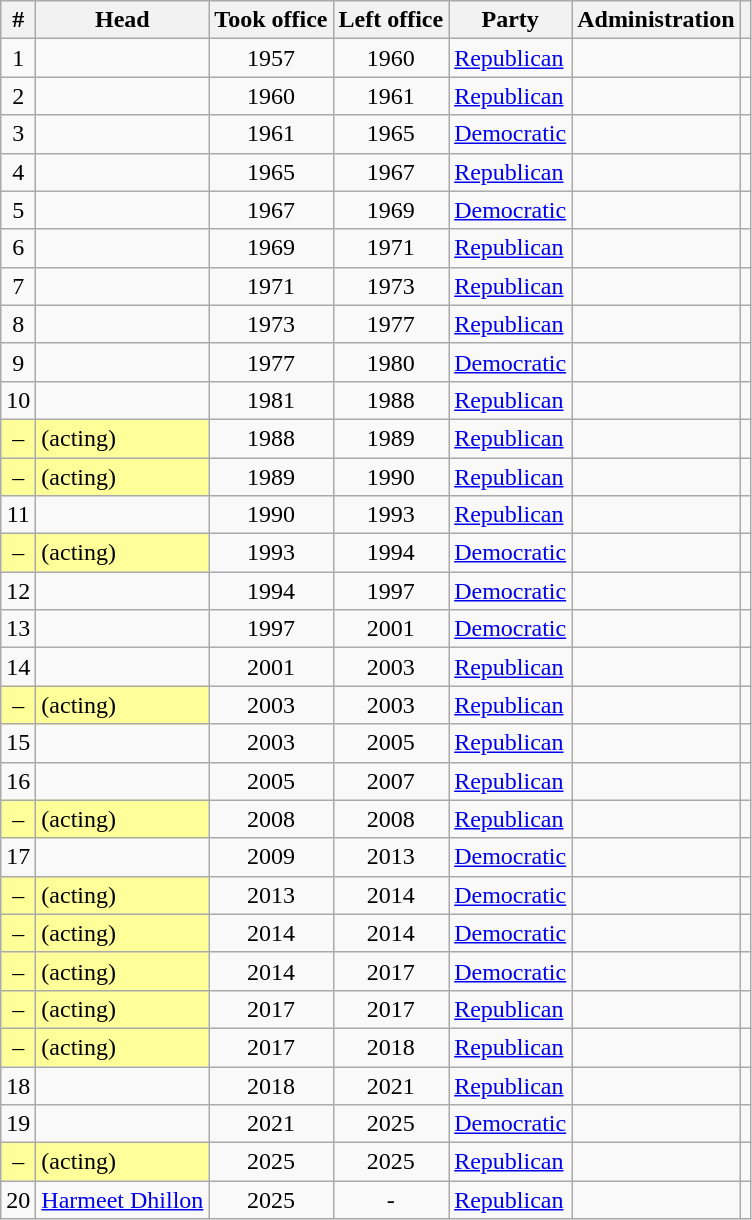<table class="wikitable sortable">
<tr>
<th bgcolor="#e3e3e3">#</th>
<th bgcolor="#e3e3e3">Head</th>
<th bgcolor="#e3e3e3">Took office</th>
<th bgcolor="#e3e3e3">Left office</th>
<th bgcolor="#e3e3e3">Party</th>
<th bgcolor="#e3e3e3">Administration</th>
<th bgcolor="#e3e3e3" class="unsortable"></th>
</tr>
<tr>
<td align="center">1</td>
<td></td>
<td align="center">1957</td>
<td align="center">1960</td>
<td><a href='#'>Republican</a></td>
<td></td>
<td align="center"></td>
</tr>
<tr>
<td align="center">2</td>
<td></td>
<td align="center">1960</td>
<td align="center">1961</td>
<td><a href='#'>Republican</a></td>
<td></td>
<td align="center"></td>
</tr>
<tr>
<td align="center">3</td>
<td></td>
<td align="center">1961</td>
<td align="center">1965</td>
<td><a href='#'>Democratic</a></td>
<td></td>
<td align="center"></td>
</tr>
<tr>
<td align="center">4</td>
<td></td>
<td align="center">1965</td>
<td align="center">1967</td>
<td><a href='#'>Republican</a></td>
<td></td>
<td align="center"></td>
</tr>
<tr>
<td align="center">5</td>
<td></td>
<td align="center">1967</td>
<td align="center">1969</td>
<td><a href='#'>Democratic</a></td>
<td></td>
<td align="center"></td>
</tr>
<tr>
<td align="center">6</td>
<td></td>
<td align="center">1969</td>
<td align="center">1971</td>
<td><a href='#'>Republican</a></td>
<td></td>
<td align="center"></td>
</tr>
<tr>
<td align="center">7</td>
<td></td>
<td align="center">1971</td>
<td align="center">1973</td>
<td><a href='#'>Republican</a></td>
<td></td>
<td align="center"></td>
</tr>
<tr>
<td align="center">8</td>
<td></td>
<td align="center">1973</td>
<td align="center">1977</td>
<td><a href='#'>Republican</a></td>
<td></td>
<td align="center"></td>
</tr>
<tr>
<td align="center">9</td>
<td></td>
<td align="center">1977</td>
<td align="center">1980</td>
<td><a href='#'>Democratic</a></td>
<td></td>
<td align="center"></td>
</tr>
<tr>
<td align="center">10</td>
<td></td>
<td align="center">1981</td>
<td align="center">1988</td>
<td><a href='#'>Republican</a></td>
<td></td>
<td align="center"></td>
</tr>
<tr>
<td bgcolor="#FFFF99" align="center">–</td>
<td bgcolor="#FFFF99"> (acting)</td>
<td align="center">1988</td>
<td align="center">1989</td>
<td><a href='#'>Republican</a></td>
<td></td>
<td align="center"></td>
</tr>
<tr>
<td bgcolor="#FFFF99" align="center">–</td>
<td bgcolor="#FFFF99"> (acting)</td>
<td align="center">1989</td>
<td align="center">1990</td>
<td><a href='#'>Republican</a></td>
<td></td>
<td align="center"></td>
</tr>
<tr>
<td align="center">11</td>
<td></td>
<td align="center">1990</td>
<td align="center">1993</td>
<td><a href='#'>Republican</a></td>
<td></td>
<td align="center"></td>
</tr>
<tr>
<td bgcolor="#FFFF99" align="center">–</td>
<td bgcolor="#FFFF99"> (acting)</td>
<td align="center">1993</td>
<td align="center">1994</td>
<td><a href='#'>Democratic</a></td>
<td></td>
<td align="center"></td>
</tr>
<tr>
<td align="center">12</td>
<td></td>
<td align="center">1994</td>
<td align="center">1997</td>
<td><a href='#'>Democratic</a></td>
<td></td>
<td align="center"></td>
</tr>
<tr>
<td align="center">13</td>
<td></td>
<td align="center">1997</td>
<td align="center">2001</td>
<td><a href='#'>Democratic</a></td>
<td></td>
<td align="center"></td>
</tr>
<tr>
<td align="center">14</td>
<td></td>
<td align="center">2001</td>
<td align="center">2003</td>
<td><a href='#'>Republican</a></td>
<td></td>
<td align="center"></td>
</tr>
<tr>
<td bgcolor="#FFFF99" align="center">–</td>
<td bgcolor="#FFFF99"> (acting)</td>
<td align="center">2003</td>
<td align="center">2003</td>
<td><a href='#'>Republican</a></td>
<td></td>
<td align="center"></td>
</tr>
<tr>
<td align="center">15</td>
<td></td>
<td align="center">2003</td>
<td align="center">2005</td>
<td><a href='#'>Republican</a></td>
<td></td>
<td align="center"></td>
</tr>
<tr>
<td align="center">16</td>
<td></td>
<td align="center">2005</td>
<td align="center">2007</td>
<td><a href='#'>Republican</a></td>
<td></td>
<td align="center"></td>
</tr>
<tr>
<td bgcolor="#FFFF99" align="center">–</td>
<td bgcolor="#FFFF99"> (acting)</td>
<td align="center">2008</td>
<td align="center">2008</td>
<td><a href='#'>Republican</a></td>
<td></td>
<td align="center"></td>
</tr>
<tr>
<td align="center">17</td>
<td></td>
<td align="center">2009</td>
<td align="center">2013</td>
<td><a href='#'>Democratic</a></td>
<td></td>
<td align="center"></td>
</tr>
<tr>
<td bgcolor="#FFFF99" align="center">–</td>
<td bgcolor="#FFFF99"> (acting)</td>
<td align="center">2013</td>
<td align="center">2014</td>
<td><a href='#'>Democratic</a></td>
<td></td>
<td align="center"></td>
</tr>
<tr>
<td bgcolor="#FFFF99" align="center">–</td>
<td bgcolor="#FFFF99"> (acting)</td>
<td align="center">2014</td>
<td align="center">2014</td>
<td><a href='#'>Democratic</a></td>
<td></td>
<td align="center"></td>
</tr>
<tr>
<td bgcolor="#FFFF99" align="center">–</td>
<td bgcolor="#FFFF99"> (acting)</td>
<td align="center">2014</td>
<td align="center">2017</td>
<td><a href='#'>Democratic</a></td>
<td></td>
<td align="center"></td>
</tr>
<tr>
<td bgcolor="#FFFF99" align="center">–</td>
<td bgcolor="#FFFF99"> (acting)</td>
<td align="center">2017</td>
<td align="center">2017</td>
<td><a href='#'>Republican</a></td>
<td></td>
<td align="center"></td>
</tr>
<tr>
<td bgcolor="#FFFF99" align="center">–</td>
<td bgcolor="#FFFF99"> (acting)</td>
<td align="center">2017</td>
<td align="center">2018</td>
<td><a href='#'>Republican</a></td>
<td></td>
<td align="center"></td>
</tr>
<tr>
<td align="center">18</td>
<td></td>
<td align="center">2018</td>
<td align="center">2021</td>
<td><a href='#'>Republican</a></td>
<td></td>
<td align="center"></td>
</tr>
<tr>
<td align="center">19</td>
<td></td>
<td align="center">2021</td>
<td align="center">2025</td>
<td><a href='#'>Democratic</a></td>
<td></td>
<td></td>
</tr>
<tr>
<td bgcolor="#FFFF99" align="center">–</td>
<td bgcolor="#FFFF99"> (acting)</td>
<td align="center">2025</td>
<td align="center">2025</td>
<td><a href='#'>Republican</a></td>
<td></td>
<td align="center"></td>
</tr>
<tr>
<td align="center">20</td>
<td><a href='#'>Harmeet Dhillon</a></td>
<td align="center">2025</td>
<td align="center"><em>-</em></td>
<td><a href='#'>Republican</a></td>
<td></td>
<td align="center"></td>
</tr>
</table>
